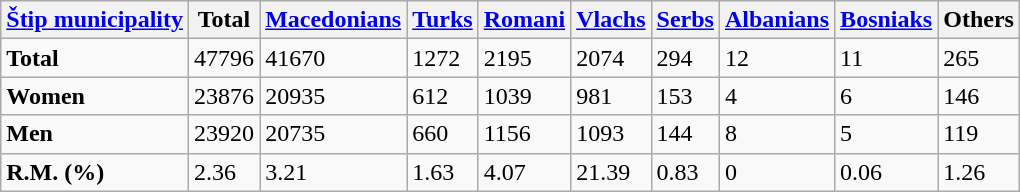<table class=wikitable>
<tr>
<th><strong><a href='#'>Štip municipality</a></strong></th>
<th><strong>Total</strong></th>
<th><strong><a href='#'>Macedonians</a></strong></th>
<th><strong><a href='#'>Turks</a></strong></th>
<th><strong><a href='#'>Romani</a></strong></th>
<th><strong><a href='#'>Vlachs</a></strong></th>
<th><strong><a href='#'>Serbs</a></strong></th>
<th><strong><a href='#'>Albanians</a></strong></th>
<th><strong><a href='#'>Bosniaks</a></strong></th>
<th><strong>Others</strong></th>
</tr>
<tr>
<td><strong>Total</strong></td>
<td>47796</td>
<td>41670</td>
<td>1272</td>
<td>2195</td>
<td>2074</td>
<td>294</td>
<td>12</td>
<td>11</td>
<td>265</td>
</tr>
<tr>
<td><strong>Women</strong></td>
<td>23876</td>
<td>20935</td>
<td>612</td>
<td>1039</td>
<td>981</td>
<td>153</td>
<td>4</td>
<td>6</td>
<td>146</td>
</tr>
<tr>
<td><strong>Men </strong></td>
<td>23920</td>
<td>20735</td>
<td>660</td>
<td>1156</td>
<td>1093</td>
<td>144</td>
<td>8</td>
<td>5</td>
<td>119</td>
</tr>
<tr>
<td><strong>R.M. (%) </strong></td>
<td>2.36</td>
<td>3.21</td>
<td>1.63</td>
<td>4.07</td>
<td>21.39</td>
<td>0.83</td>
<td>0</td>
<td>0.06</td>
<td>1.26</td>
</tr>
</table>
